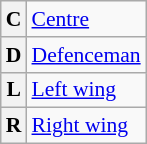<table class="wikitable" style="font-size:90%;">
<tr>
<th>C</th>
<td><a href='#'>Centre</a></td>
</tr>
<tr>
<th>D</th>
<td><a href='#'>Defenceman</a></td>
</tr>
<tr>
<th>L</th>
<td><a href='#'>Left wing</a></td>
</tr>
<tr>
<th>R</th>
<td><a href='#'>Right wing</a></td>
</tr>
</table>
